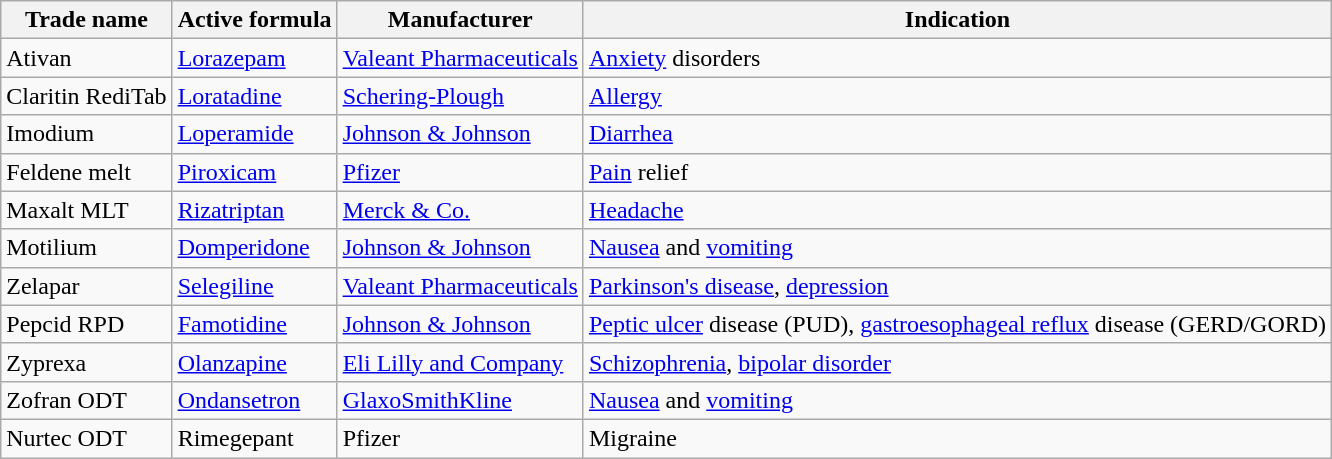<table class="wikitable">
<tr>
<th>Trade name</th>
<th>Active formula</th>
<th>Manufacturer</th>
<th>Indication</th>
</tr>
<tr>
<td>Ativan</td>
<td><a href='#'>Lorazepam</a></td>
<td><a href='#'>Valeant Pharmaceuticals</a></td>
<td><a href='#'>Anxiety</a> disorders</td>
</tr>
<tr>
<td>Claritin RediTab</td>
<td><a href='#'>Loratadine</a></td>
<td><a href='#'>Schering-Plough</a></td>
<td><a href='#'>Allergy</a></td>
</tr>
<tr>
<td>Imodium</td>
<td><a href='#'>Loperamide</a></td>
<td><a href='#'>Johnson & Johnson</a></td>
<td><a href='#'>Diarrhea</a></td>
</tr>
<tr>
<td>Feldene melt</td>
<td><a href='#'>Piroxicam</a></td>
<td><a href='#'>Pfizer</a></td>
<td><a href='#'>Pain</a> relief</td>
</tr>
<tr>
<td>Maxalt MLT</td>
<td><a href='#'>Rizatriptan</a></td>
<td><a href='#'>Merck & Co.</a></td>
<td><a href='#'>Headache</a></td>
</tr>
<tr>
<td>Motilium</td>
<td><a href='#'>Domperidone</a></td>
<td><a href='#'>Johnson & Johnson</a></td>
<td><a href='#'>Nausea</a> and <a href='#'>vomiting</a></td>
</tr>
<tr>
<td>Zelapar</td>
<td><a href='#'>Selegiline</a></td>
<td><a href='#'>Valeant Pharmaceuticals</a></td>
<td><a href='#'>Parkinson's disease</a>, <a href='#'>depression</a></td>
</tr>
<tr>
<td>Pepcid RPD</td>
<td><a href='#'>Famotidine</a></td>
<td><a href='#'>Johnson & Johnson</a></td>
<td><a href='#'>Peptic ulcer</a> disease (PUD), <a href='#'>gastroesophageal reflux</a> disease (GERD/GORD)</td>
</tr>
<tr>
<td>Zyprexa</td>
<td><a href='#'>Olanzapine</a></td>
<td><a href='#'>Eli Lilly and Company</a></td>
<td><a href='#'>Schizophrenia</a>, <a href='#'>bipolar disorder</a></td>
</tr>
<tr>
<td>Zofran ODT</td>
<td><a href='#'>Ondansetron</a></td>
<td><a href='#'>GlaxoSmithKline</a></td>
<td><a href='#'>Nausea</a> and <a href='#'>vomiting</a></td>
</tr>
<tr>
<td>Nurtec ODT</td>
<td>Rimegepant</td>
<td>Pfizer</td>
<td>Migraine</td>
</tr>
</table>
